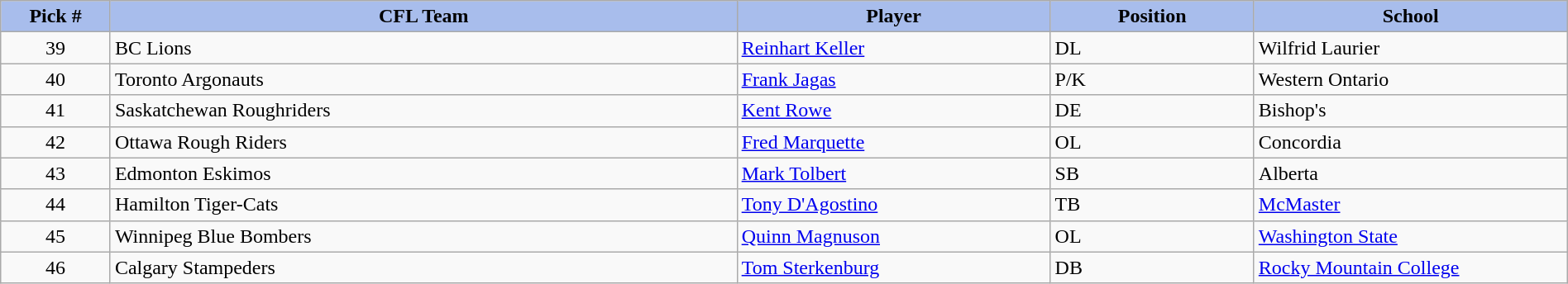<table class="wikitable" style="width: 100%">
<tr>
<th style="background:#A8BDEC;" width=7%>Pick #</th>
<th width=40% style="background:#A8BDEC;">CFL Team</th>
<th width=20% style="background:#A8BDEC;">Player</th>
<th width=13% style="background:#A8BDEC;">Position</th>
<th width=20% style="background:#A8BDEC;">School</th>
</tr>
<tr>
<td align=center>39</td>
<td>BC Lions</td>
<td><a href='#'>Reinhart Keller</a></td>
<td>DL</td>
<td>Wilfrid Laurier</td>
</tr>
<tr>
<td align=center>40</td>
<td>Toronto Argonauts</td>
<td><a href='#'>Frank Jagas</a></td>
<td>P/K</td>
<td>Western Ontario</td>
</tr>
<tr>
<td align=center>41</td>
<td>Saskatchewan Roughriders</td>
<td><a href='#'>Kent Rowe</a></td>
<td>DE</td>
<td>Bishop's</td>
</tr>
<tr>
<td align=center>42</td>
<td>Ottawa Rough Riders</td>
<td><a href='#'>Fred Marquette</a></td>
<td>OL</td>
<td>Concordia</td>
</tr>
<tr>
<td align=center>43</td>
<td>Edmonton Eskimos</td>
<td><a href='#'>Mark Tolbert</a></td>
<td>SB</td>
<td>Alberta</td>
</tr>
<tr>
<td align=center>44</td>
<td>Hamilton Tiger-Cats</td>
<td><a href='#'>Tony D'Agostino</a></td>
<td>TB</td>
<td><a href='#'>McMaster</a></td>
</tr>
<tr>
<td align=center>45</td>
<td>Winnipeg Blue Bombers</td>
<td><a href='#'>Quinn Magnuson</a></td>
<td>OL</td>
<td><a href='#'>Washington State</a></td>
</tr>
<tr>
<td align=center>46</td>
<td>Calgary Stampeders</td>
<td><a href='#'>Tom Sterkenburg</a></td>
<td>DB</td>
<td><a href='#'>Rocky Mountain College</a></td>
</tr>
</table>
